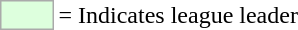<table>
<tr>
<td style="background:#DDFFDD; border:1px solid #aaa; width:2em;"></td>
<td>= Indicates league leader</td>
</tr>
</table>
